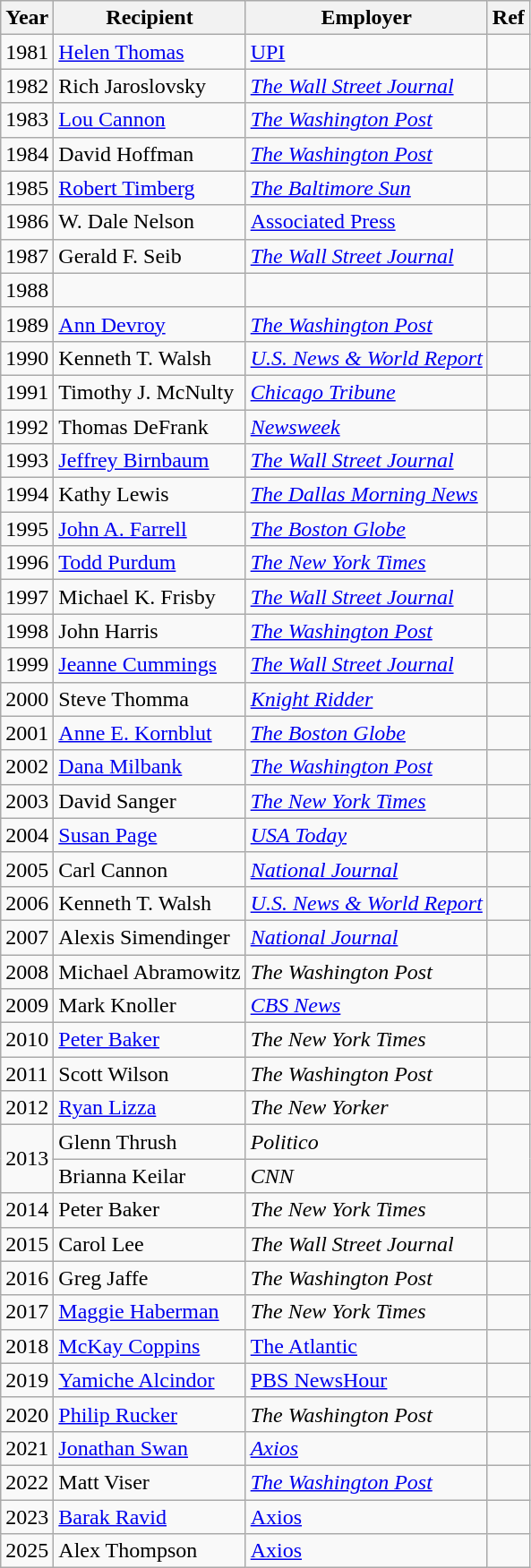<table class="wikitable">
<tr>
<th><strong>Year</strong></th>
<th><strong>Recipient</strong></th>
<th><strong>Employer</strong></th>
<th><strong>Ref</strong></th>
</tr>
<tr>
<td>1981</td>
<td><a href='#'>Helen Thomas</a></td>
<td><a href='#'>UPI</a></td>
<td></td>
</tr>
<tr>
<td>1982</td>
<td>Rich Jaroslovsky</td>
<td><em><a href='#'>The Wall Street Journal</a></em></td>
<td></td>
</tr>
<tr>
<td>1983</td>
<td><a href='#'>Lou Cannon</a></td>
<td><em><a href='#'>The Washington Post</a></em></td>
<td></td>
</tr>
<tr>
<td>1984</td>
<td>David Hoffman</td>
<td><em><a href='#'>The Washington Post</a></em></td>
<td></td>
</tr>
<tr>
<td>1985</td>
<td><a href='#'>Robert Timberg</a></td>
<td><em><a href='#'>The Baltimore Sun</a></em></td>
<td></td>
</tr>
<tr>
<td>1986</td>
<td>W. Dale Nelson</td>
<td><a href='#'>Associated Press</a></td>
<td></td>
</tr>
<tr>
<td>1987</td>
<td>Gerald F. Seib</td>
<td><em><a href='#'>The Wall Street Journal</a></em></td>
<td></td>
</tr>
<tr>
<td>1988</td>
<td></td>
<td></td>
<td></td>
</tr>
<tr>
<td>1989</td>
<td><a href='#'>Ann Devroy</a></td>
<td><em><a href='#'>The Washington Post</a></em></td>
<td></td>
</tr>
<tr>
<td>1990</td>
<td>Kenneth T. Walsh</td>
<td><em><a href='#'>U.S. News & World Report</a></em></td>
<td></td>
</tr>
<tr>
<td>1991</td>
<td>Timothy J. McNulty</td>
<td><em><a href='#'>Chicago Tribune</a></em></td>
<td></td>
</tr>
<tr>
<td>1992</td>
<td>Thomas DeFrank</td>
<td><em><a href='#'>Newsweek</a></em></td>
<td></td>
</tr>
<tr>
<td>1993</td>
<td><a href='#'>Jeffrey Birnbaum</a></td>
<td><em><a href='#'>The Wall Street Journal</a></em></td>
<td></td>
</tr>
<tr>
<td>1994</td>
<td>Kathy Lewis</td>
<td><em><a href='#'>The Dallas Morning News</a></em></td>
<td></td>
</tr>
<tr>
<td>1995</td>
<td><a href='#'>John A. Farrell</a></td>
<td><em><a href='#'>The Boston Globe</a></em></td>
<td></td>
</tr>
<tr>
<td>1996</td>
<td><a href='#'>Todd Purdum</a></td>
<td><em><a href='#'>The New York Times</a></em></td>
<td></td>
</tr>
<tr>
<td>1997</td>
<td>Michael K. Frisby</td>
<td><em><a href='#'>The Wall Street Journal</a></em></td>
<td></td>
</tr>
<tr>
<td>1998</td>
<td>John Harris</td>
<td><em><a href='#'>The Washington Post</a></em></td>
<td></td>
</tr>
<tr>
<td>1999</td>
<td><a href='#'>Jeanne Cummings</a></td>
<td><em><a href='#'>The Wall Street Journal</a></em></td>
<td></td>
</tr>
<tr>
<td>2000</td>
<td>Steve Thomma</td>
<td><em><a href='#'>Knight Ridder</a></em></td>
<td></td>
</tr>
<tr>
<td>2001</td>
<td><a href='#'>Anne E. Kornblut</a></td>
<td><em><a href='#'>The Boston Globe</a></em></td>
<td></td>
</tr>
<tr>
<td>2002</td>
<td><a href='#'>Dana Milbank</a></td>
<td><em><a href='#'>The Washington Post</a></em></td>
<td></td>
</tr>
<tr>
<td>2003</td>
<td>David Sanger</td>
<td><em><a href='#'>The New York Times</a></em></td>
<td></td>
</tr>
<tr>
<td>2004</td>
<td><a href='#'>Susan Page</a></td>
<td><em><a href='#'>USA Today</a></em></td>
<td></td>
</tr>
<tr>
<td>2005</td>
<td>Carl Cannon</td>
<td><em><a href='#'>National Journal</a></em></td>
<td></td>
</tr>
<tr>
<td>2006</td>
<td>Kenneth T. Walsh</td>
<td><em><a href='#'>U.S. News & World Report</a></em></td>
<td></td>
</tr>
<tr>
<td>2007</td>
<td>Alexis Simendinger</td>
<td><em><a href='#'>National Journal</a></em></td>
<td></td>
</tr>
<tr>
<td>2008</td>
<td>Michael Abramowitz</td>
<td><em>The Washington Post</em></td>
<td></td>
</tr>
<tr>
<td>2009</td>
<td>Mark Knoller</td>
<td><em><a href='#'>CBS News</a></em></td>
<td></td>
</tr>
<tr>
<td>2010</td>
<td><a href='#'>Peter Baker</a></td>
<td><em>The New York Times</em></td>
<td></td>
</tr>
<tr>
<td>2011</td>
<td>Scott Wilson</td>
<td><em>The Washington Post</em></td>
<td></td>
</tr>
<tr>
<td>2012</td>
<td><a href='#'>Ryan Lizza</a></td>
<td><em>The New Yorker</em></td>
<td></td>
</tr>
<tr>
<td rowspan="2">2013</td>
<td>Glenn Thrush</td>
<td><em>Politico</em></td>
<td rowspan="2"></td>
</tr>
<tr>
<td>Brianna Keilar</td>
<td><em>CNN</em></td>
</tr>
<tr>
<td>2014</td>
<td>Peter Baker</td>
<td><em>The New York Times</em></td>
<td></td>
</tr>
<tr>
<td>2015</td>
<td>Carol Lee</td>
<td><em>The Wall Street Journal</em></td>
<td></td>
</tr>
<tr>
<td>2016</td>
<td>Greg Jaffe</td>
<td><em>The Washington Post</em></td>
<td></td>
</tr>
<tr>
<td>2017</td>
<td><a href='#'>Maggie Haberman</a></td>
<td><em>The New York Times</em></td>
<td></td>
</tr>
<tr>
<td>2018</td>
<td><a href='#'>McKay Coppins</a></td>
<td><a href='#'>The Atlantic</a></td>
<td></td>
</tr>
<tr>
<td>2019</td>
<td><a href='#'>Yamiche Alcindor</a></td>
<td><a href='#'>PBS NewsHour</a></td>
<td></td>
</tr>
<tr>
<td>2020</td>
<td><a href='#'>Philip Rucker</a></td>
<td><em> The Washington Post </em></td>
<td></td>
</tr>
<tr>
<td>2021</td>
<td><a href='#'>Jonathan Swan</a></td>
<td><em><a href='#'>Axios</a></em></td>
<td></td>
</tr>
<tr>
<td>2022</td>
<td>Matt Viser</td>
<td><em><a href='#'>The Washington Post</a></em></td>
<td></td>
</tr>
<tr>
<td>2023</td>
<td><a href='#'>Barak Ravid</a></td>
<td><a href='#'>Axios</a></td>
<td></td>
</tr>
<tr>
<td>2025</td>
<td>Alex Thompson</td>
<td><a href='#'>Axios</a></td>
<td></td>
</tr>
</table>
